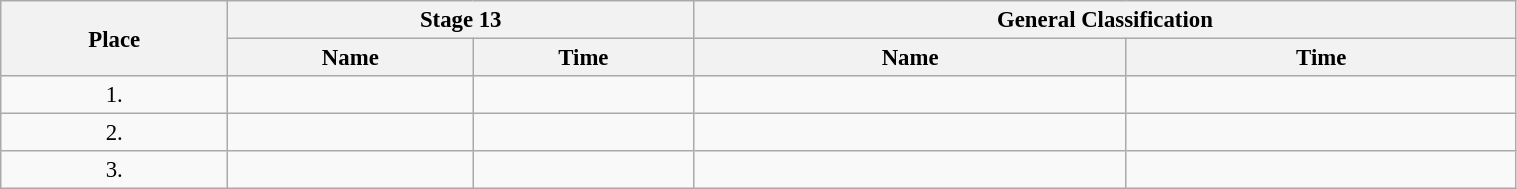<table class="wikitable"  style="font-size:95%; width:80%;">
<tr>
<th rowspan="2">Place</th>
<th colspan="2">Stage 13</th>
<th colspan="2">General Classification</th>
</tr>
<tr>
<th>Name</th>
<th>Time</th>
<th>Name</th>
<th>Time</th>
</tr>
<tr>
<td style="text-align:center;">1.</td>
<td></td>
<td></td>
<td></td>
<td></td>
</tr>
<tr>
<td style="text-align:center;">2.</td>
<td></td>
<td></td>
<td></td>
<td></td>
</tr>
<tr>
<td style="text-align:center;">3.</td>
<td></td>
<td></td>
<td></td>
<td></td>
</tr>
</table>
